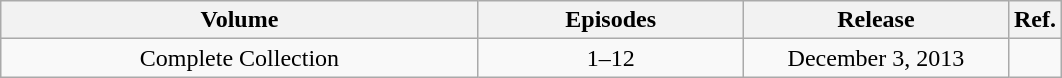<table class="wikitable" style="text-align: center;">
<tr>
<th>Volume</th>
<th width="25%">Episodes</th>
<th width="25%">Release</th>
<th width="5%">Ref.</th>
</tr>
<tr>
<td>Complete Collection</td>
<td>1–12</td>
<td>December 3, 2013</td>
<td></td>
</tr>
</table>
